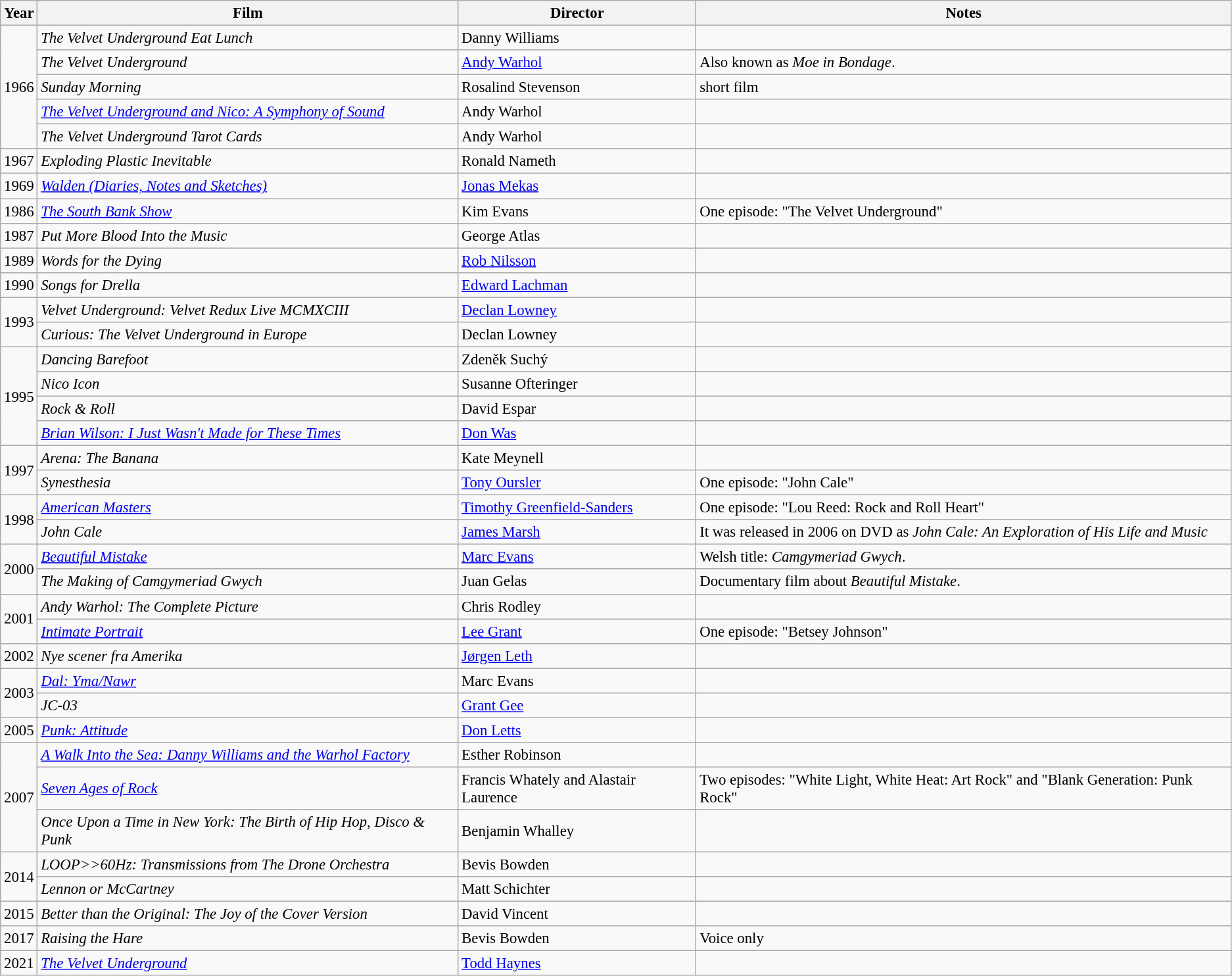<table class="wikitable sortable" style="font-size:95%">
<tr>
<th>Year</th>
<th>Film</th>
<th>Director</th>
<th>Notes</th>
</tr>
<tr>
<td rowspan="5">1966</td>
<td><em>The Velvet Underground Eat Lunch</em></td>
<td>Danny Williams</td>
<td></td>
</tr>
<tr>
<td><em>The Velvet Underground</em></td>
<td><a href='#'>Andy Warhol</a></td>
<td>Also known as <em>Moe in Bondage</em>.</td>
</tr>
<tr>
<td><em>Sunday Morning</em></td>
<td>Rosalind Stevenson</td>
<td>short film</td>
</tr>
<tr>
<td><em><a href='#'>The Velvet Underground and Nico: A Symphony of Sound</a></em></td>
<td>Andy Warhol</td>
<td></td>
</tr>
<tr>
<td><em>The Velvet Underground Tarot Cards</em></td>
<td>Andy Warhol</td>
<td></td>
</tr>
<tr>
<td>1967</td>
<td><em>Exploding Plastic Inevitable</em></td>
<td>Ronald Nameth</td>
<td></td>
</tr>
<tr>
<td>1969</td>
<td><em><a href='#'>Walden (Diaries, Notes and Sketches)</a></em></td>
<td><a href='#'>Jonas Mekas</a></td>
<td></td>
</tr>
<tr>
<td>1986</td>
<td><em><a href='#'>The South Bank Show</a></em></td>
<td>Kim Evans</td>
<td>One episode: "The Velvet Underground"</td>
</tr>
<tr>
<td>1987</td>
<td><em>Put More Blood Into the Music</em></td>
<td>George Atlas</td>
<td></td>
</tr>
<tr>
<td>1989</td>
<td><em>Words for the Dying</em></td>
<td><a href='#'>Rob Nilsson</a></td>
<td></td>
</tr>
<tr>
<td>1990</td>
<td><em>Songs for Drella</em></td>
<td><a href='#'>Edward Lachman</a></td>
<td></td>
</tr>
<tr>
<td rowspan="2">1993</td>
<td><em>Velvet Underground: Velvet Redux Live MCMXCIII</em></td>
<td><a href='#'>Declan Lowney</a></td>
<td></td>
</tr>
<tr>
<td><em>Curious: The Velvet Underground in Europe</em></td>
<td>Declan Lowney</td>
<td></td>
</tr>
<tr>
<td rowspan="4">1995</td>
<td><em>Dancing Barefoot</em></td>
<td>Zdeněk Suchý</td>
<td></td>
</tr>
<tr>
<td><em>Nico Icon</em></td>
<td>Susanne Ofteringer</td>
<td></td>
</tr>
<tr>
<td><em>Rock & Roll</em></td>
<td>David Espar</td>
<td></td>
</tr>
<tr>
<td><em><a href='#'>Brian Wilson: I Just Wasn't Made for These Times</a></em></td>
<td><a href='#'>Don Was</a></td>
<td></td>
</tr>
<tr>
<td rowspan="2">1997</td>
<td><em>Arena: The Banana</em></td>
<td>Kate Meynell</td>
<td></td>
</tr>
<tr>
<td><em>Synesthesia</em></td>
<td><a href='#'>Tony Oursler</a></td>
<td>One episode: "John Cale"</td>
</tr>
<tr>
<td rowspan="2">1998</td>
<td><em><a href='#'>American Masters</a></em></td>
<td><a href='#'>Timothy Greenfield-Sanders</a></td>
<td>One episode: "Lou Reed: Rock and Roll Heart"</td>
</tr>
<tr>
<td><em>John Cale</em></td>
<td><a href='#'>James Marsh</a></td>
<td>It was released in 2006 on DVD as <em>John Cale: An Exploration of His Life and Music</em></td>
</tr>
<tr>
<td rowspan="2">2000</td>
<td><em><a href='#'>Beautiful Mistake</a></em></td>
<td><a href='#'>Marc Evans</a></td>
<td>Welsh title: <em>Camgymeriad Gwych</em>.</td>
</tr>
<tr>
<td><em>The Making of Camgymeriad Gwych</em></td>
<td>Juan Gelas</td>
<td>Documentary film about <em>Beautiful Mistake</em>.</td>
</tr>
<tr>
<td rowspan="2">2001</td>
<td><em>Andy Warhol: The Complete Picture</em></td>
<td>Chris Rodley</td>
<td></td>
</tr>
<tr>
<td><em><a href='#'>Intimate Portrait</a></em></td>
<td><a href='#'>Lee Grant</a></td>
<td>One episode: "Betsey Johnson"</td>
</tr>
<tr>
<td>2002</td>
<td><em>Nye scener fra Amerika</em></td>
<td><a href='#'>Jørgen Leth</a></td>
<td></td>
</tr>
<tr>
<td rowspan="2">2003</td>
<td><em><a href='#'>Dal: Yma/Nawr</a></em></td>
<td>Marc Evans</td>
<td></td>
</tr>
<tr>
<td><em>JC-03</em></td>
<td><a href='#'>Grant Gee</a></td>
<td></td>
</tr>
<tr>
<td>2005</td>
<td><em><a href='#'>Punk: Attitude</a></em></td>
<td><a href='#'>Don Letts</a></td>
<td></td>
</tr>
<tr>
<td rowspan="3">2007</td>
<td><em><a href='#'>A Walk Into the Sea: Danny Williams and the Warhol Factory</a></em></td>
<td>Esther Robinson</td>
<td></td>
</tr>
<tr>
<td><em><a href='#'>Seven Ages of Rock</a></em></td>
<td>Francis Whately and Alastair Laurence</td>
<td>Two episodes: "White Light, White Heat: Art Rock" and "Blank Generation: Punk Rock"</td>
</tr>
<tr>
<td><em>Once Upon a Time in New York: The Birth of Hip Hop, Disco & Punk</em></td>
<td>Benjamin Whalley</td>
<td></td>
</tr>
<tr>
<td rowspan="2">2014</td>
<td><em>LOOP>>60Hz: Transmissions from The Drone Orchestra</em></td>
<td>Bevis Bowden</td>
<td></td>
</tr>
<tr>
<td><em>Lennon or McCartney</em></td>
<td>Matt Schichter</td>
<td></td>
</tr>
<tr>
<td>2015</td>
<td><em>Better than the Original: The Joy of the Cover Version</em></td>
<td>David Vincent</td>
<td></td>
</tr>
<tr>
<td>2017</td>
<td><em>Raising the Hare</em></td>
<td>Bevis Bowden</td>
<td>Voice only</td>
</tr>
<tr>
<td>2021</td>
<td><em><a href='#'>The Velvet Underground</a></em></td>
<td><a href='#'>Todd Haynes</a></td>
<td></td>
</tr>
</table>
